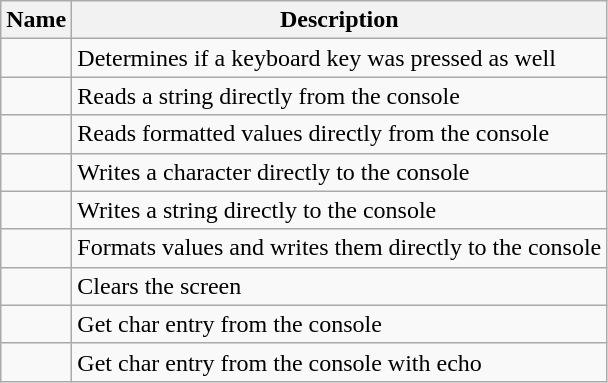<table class="wikitable">
<tr>
<th>Name</th>
<th>Description</th>
</tr>
<tr>
<td></td>
<td>Determines if a keyboard key was pressed as well</td>
</tr>
<tr>
<td></td>
<td>Reads a string directly from the console</td>
</tr>
<tr>
<td></td>
<td>Reads formatted values directly from the console</td>
</tr>
<tr>
<td></td>
<td>Writes a character directly to the console</td>
</tr>
<tr>
<td></td>
<td>Writes a string directly to the console</td>
</tr>
<tr>
<td></td>
<td>Formats values and writes them directly to the console</td>
</tr>
<tr>
<td></td>
<td>Clears the screen</td>
</tr>
<tr>
<td></td>
<td>Get char entry from the console</td>
</tr>
<tr>
<td></td>
<td>Get char entry from the console with echo</td>
</tr>
</table>
